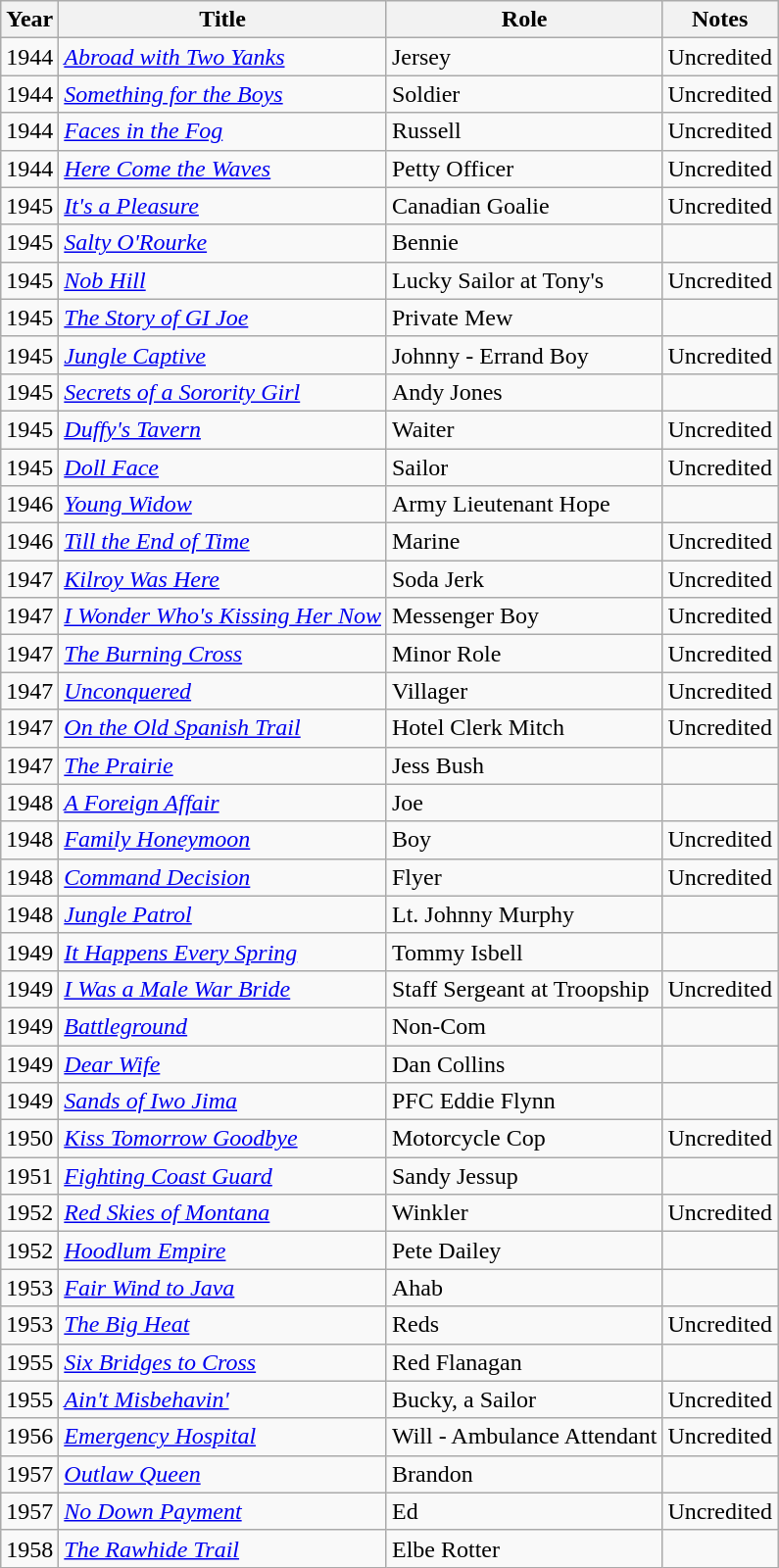<table class="wikitable">
<tr>
<th>Year</th>
<th>Title</th>
<th>Role</th>
<th>Notes</th>
</tr>
<tr>
<td>1944</td>
<td><em><a href='#'>Abroad with Two Yanks</a></em></td>
<td>Jersey</td>
<td>Uncredited</td>
</tr>
<tr>
<td>1944</td>
<td><em><a href='#'>Something for the Boys</a></em></td>
<td>Soldier</td>
<td>Uncredited</td>
</tr>
<tr>
<td>1944</td>
<td><em><a href='#'>Faces in the Fog</a></em></td>
<td>Russell</td>
<td>Uncredited</td>
</tr>
<tr>
<td>1944</td>
<td><em><a href='#'>Here Come the Waves</a></em></td>
<td>Petty Officer</td>
<td>Uncredited</td>
</tr>
<tr>
<td>1945</td>
<td><em><a href='#'>It's a Pleasure</a></em></td>
<td>Canadian Goalie</td>
<td>Uncredited</td>
</tr>
<tr>
<td>1945</td>
<td><em><a href='#'>Salty O'Rourke</a></em></td>
<td>Bennie</td>
<td></td>
</tr>
<tr>
<td>1945</td>
<td><em><a href='#'>Nob Hill</a></em></td>
<td>Lucky Sailor at Tony's</td>
<td>Uncredited</td>
</tr>
<tr>
<td>1945</td>
<td><em><a href='#'>The Story of GI Joe</a></em></td>
<td>Private Mew</td>
<td></td>
</tr>
<tr>
<td>1945</td>
<td><em><a href='#'>Jungle Captive</a></em></td>
<td>Johnny - Errand Boy</td>
<td>Uncredited</td>
</tr>
<tr>
<td>1945</td>
<td><em><a href='#'>Secrets of a Sorority Girl</a></em></td>
<td>Andy Jones</td>
<td></td>
</tr>
<tr>
<td>1945</td>
<td><em><a href='#'>Duffy's Tavern</a></em></td>
<td>Waiter</td>
<td>Uncredited</td>
</tr>
<tr>
<td>1945</td>
<td><em><a href='#'>Doll Face</a></em></td>
<td>Sailor</td>
<td>Uncredited</td>
</tr>
<tr>
<td>1946</td>
<td><em><a href='#'>Young Widow</a></em></td>
<td>Army Lieutenant Hope</td>
<td></td>
</tr>
<tr>
<td>1946</td>
<td><em><a href='#'>Till the End of Time</a></em></td>
<td>Marine</td>
<td>Uncredited</td>
</tr>
<tr>
<td>1947</td>
<td><em><a href='#'>Kilroy Was Here</a></em></td>
<td>Soda Jerk</td>
<td>Uncredited</td>
</tr>
<tr>
<td>1947</td>
<td><em><a href='#'>I Wonder Who's Kissing Her Now</a></em></td>
<td>Messenger Boy</td>
<td>Uncredited</td>
</tr>
<tr>
<td>1947</td>
<td><em><a href='#'>The Burning Cross</a></em></td>
<td>Minor Role</td>
<td>Uncredited</td>
</tr>
<tr>
<td>1947</td>
<td><em><a href='#'>Unconquered</a></em></td>
<td>Villager</td>
<td>Uncredited</td>
</tr>
<tr>
<td>1947</td>
<td><em><a href='#'>On the Old Spanish Trail</a></em></td>
<td>Hotel Clerk Mitch</td>
<td>Uncredited</td>
</tr>
<tr>
<td>1947</td>
<td><em><a href='#'>The Prairie</a></em></td>
<td>Jess Bush</td>
<td></td>
</tr>
<tr>
<td>1948</td>
<td><em><a href='#'>A Foreign Affair</a></em></td>
<td>Joe</td>
<td></td>
</tr>
<tr>
<td>1948</td>
<td><em><a href='#'>Family Honeymoon</a></em></td>
<td>Boy</td>
<td>Uncredited</td>
</tr>
<tr>
<td>1948</td>
<td><em><a href='#'>Command Decision</a></em></td>
<td>Flyer</td>
<td>Uncredited</td>
</tr>
<tr>
<td>1948</td>
<td><em><a href='#'>Jungle Patrol</a></em></td>
<td>Lt. Johnny Murphy</td>
<td></td>
</tr>
<tr>
<td>1949</td>
<td><em><a href='#'>It Happens Every Spring</a></em></td>
<td>Tommy Isbell</td>
<td></td>
</tr>
<tr>
<td>1949</td>
<td><em><a href='#'>I Was a Male War Bride</a></em></td>
<td>Staff Sergeant at Troopship</td>
<td>Uncredited</td>
</tr>
<tr>
<td>1949</td>
<td><em><a href='#'>Battleground</a></em></td>
<td>Non-Com</td>
<td></td>
</tr>
<tr>
<td>1949</td>
<td><em><a href='#'>Dear Wife</a></em></td>
<td>Dan Collins</td>
<td></td>
</tr>
<tr>
<td>1949</td>
<td><em><a href='#'>Sands of Iwo Jima</a></em></td>
<td>PFC Eddie Flynn</td>
<td></td>
</tr>
<tr>
<td>1950</td>
<td><em><a href='#'>Kiss Tomorrow Goodbye</a></em></td>
<td>Motorcycle Cop</td>
<td>Uncredited</td>
</tr>
<tr>
<td>1951</td>
<td><em><a href='#'>Fighting Coast Guard</a></em></td>
<td>Sandy Jessup</td>
<td></td>
</tr>
<tr>
<td>1952</td>
<td><em><a href='#'>Red Skies of Montana</a></em></td>
<td>Winkler</td>
<td>Uncredited</td>
</tr>
<tr>
<td>1952</td>
<td><em><a href='#'>Hoodlum Empire</a></em></td>
<td>Pete Dailey</td>
<td></td>
</tr>
<tr>
<td>1953</td>
<td><em><a href='#'>Fair Wind to Java</a></em></td>
<td>Ahab</td>
<td></td>
</tr>
<tr>
<td>1953</td>
<td><em><a href='#'>The Big Heat</a></em></td>
<td>Reds</td>
<td>Uncredited</td>
</tr>
<tr>
<td>1955</td>
<td><em><a href='#'>Six Bridges to Cross</a></em></td>
<td>Red Flanagan</td>
<td></td>
</tr>
<tr>
<td>1955</td>
<td><em><a href='#'>Ain't Misbehavin'</a></em></td>
<td>Bucky, a Sailor</td>
<td>Uncredited</td>
</tr>
<tr>
<td>1956</td>
<td><em><a href='#'>Emergency Hospital</a></em></td>
<td>Will - Ambulance Attendant</td>
<td>Uncredited</td>
</tr>
<tr>
<td>1957</td>
<td><em><a href='#'>Outlaw Queen</a></em></td>
<td>Brandon</td>
<td></td>
</tr>
<tr>
<td>1957</td>
<td><em><a href='#'>No Down Payment</a></em></td>
<td>Ed</td>
<td>Uncredited</td>
</tr>
<tr>
<td>1958</td>
<td><em><a href='#'>The Rawhide Trail</a></em></td>
<td>Elbe Rotter</td>
<td></td>
</tr>
</table>
